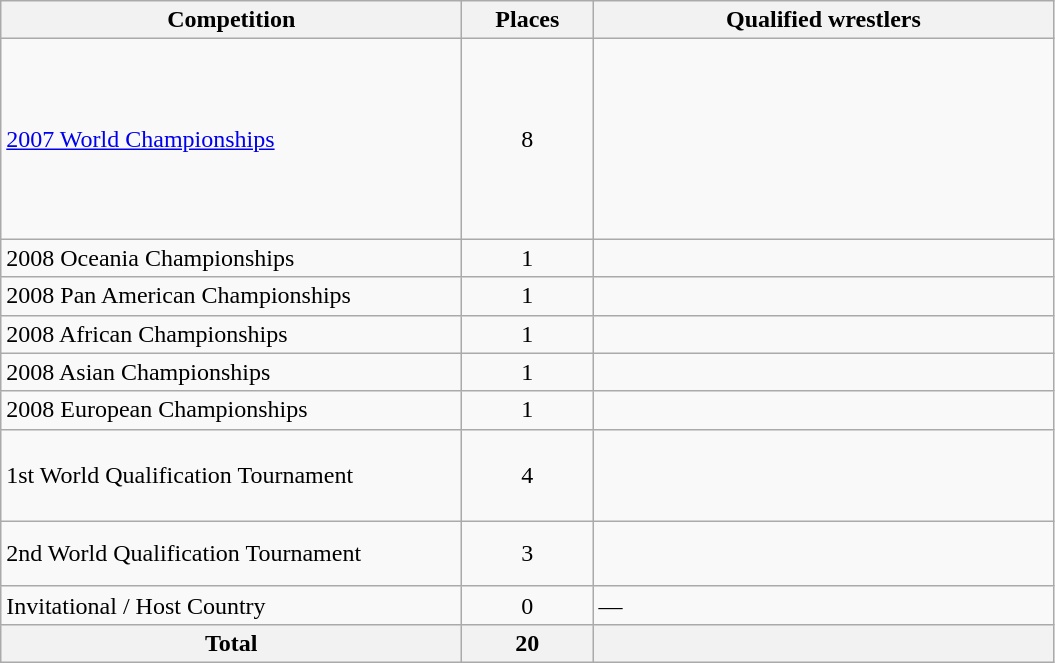<table class = "wikitable">
<tr>
<th width=300>Competition</th>
<th width=80>Places</th>
<th width=300>Qualified wrestlers</th>
</tr>
<tr>
<td><a href='#'>2007 World Championships</a></td>
<td align="center">8</td>
<td><br><br><br><br><br><br><br></td>
</tr>
<tr>
<td>2008 Oceania Championships</td>
<td align="center">1</td>
<td></td>
</tr>
<tr>
<td>2008 Pan American Championships</td>
<td align="center">1</td>
<td></td>
</tr>
<tr>
<td>2008 African Championships</td>
<td align="center">1</td>
<td></td>
</tr>
<tr>
<td>2008 Asian Championships</td>
<td align="center">1</td>
<td></td>
</tr>
<tr>
<td>2008 European Championships</td>
<td align="center">1</td>
<td></td>
</tr>
<tr>
<td>1st World Qualification Tournament</td>
<td align="center">4</td>
<td><br><br><br></td>
</tr>
<tr>
<td>2nd World Qualification Tournament</td>
<td align="center">3</td>
<td><br><br></td>
</tr>
<tr>
<td>Invitational / Host Country</td>
<td align="center">0</td>
<td>—</td>
</tr>
<tr>
<th>Total</th>
<th>20</th>
<th></th>
</tr>
</table>
